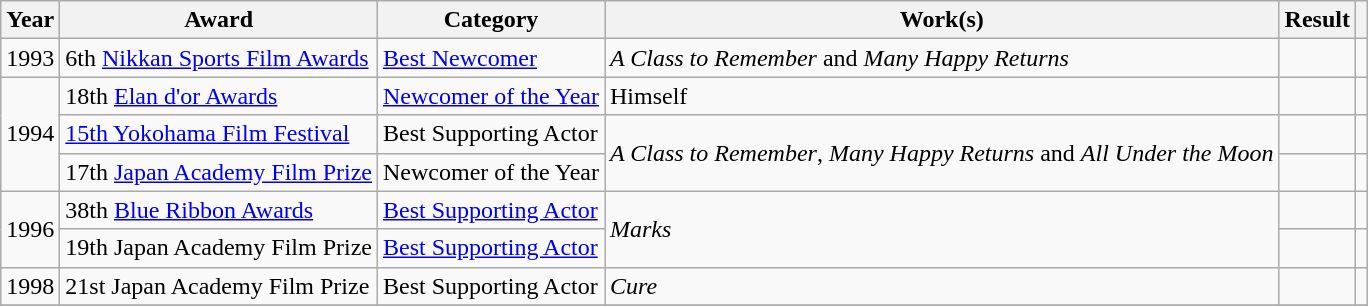<table class="wikitable">
<tr>
<th>Year</th>
<th>Award</th>
<th>Category</th>
<th>Work(s)</th>
<th>Result</th>
<th></th>
</tr>
<tr>
<td>1993</td>
<td>6th <a href='#'>Nikkan Sports Film Awards</a></td>
<td><a href='#'>Best Newcomer</a></td>
<td><em>A Class to Remember</em> and <em>Many Happy Returns</em></td>
<td></td>
<td></td>
</tr>
<tr>
<td rowspan=3>1994</td>
<td>18th <a href='#'>Elan d'or Awards</a></td>
<td><a href='#'>Newcomer of the Year</a></td>
<td>Himself</td>
<td></td>
<td></td>
</tr>
<tr>
<td><a href='#'>15th Yokohama Film Festival</a></td>
<td>Best Supporting Actor</td>
<td rowspan=2><em>A Class to Remember</em>, <em>Many Happy Returns</em> and <em>All Under the Moon</em></td>
<td></td>
<td></td>
</tr>
<tr>
<td>17th <a href='#'>Japan Academy Film Prize</a></td>
<td>Newcomer of the Year</td>
<td></td>
<td></td>
</tr>
<tr>
<td rowspan=2>1996</td>
<td>38th <a href='#'>Blue Ribbon Awards</a></td>
<td><a href='#'>Best Supporting Actor</a></td>
<td rowspan=2><em>Marks</em></td>
<td></td>
<td></td>
</tr>
<tr>
<td>19th Japan Academy Film Prize</td>
<td><a href='#'>Best Supporting Actor</a></td>
<td></td>
<td></td>
</tr>
<tr>
<td>1998</td>
<td>21st Japan Academy Film Prize</td>
<td>Best Supporting Actor</td>
<td><em>Cure</em></td>
<td></td>
<td></td>
</tr>
<tr>
</tr>
</table>
